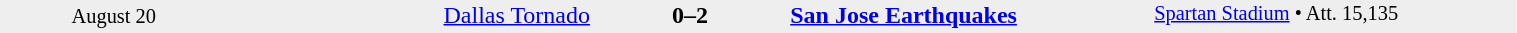<table style="width:80%; background:#eee;" cellspacing="0">
<tr>
<td rowspan="3" style="text-align:center; font-size:85%; width:15%;">August 20</td>
<td style="width:24%; text-align:right;"><a href='#'>Dallas Tornado</a></td>
<td style="text-align:center; width:13%;"><strong>0–2</strong></td>
<td width=24%><strong><a href='#'>San Jose Earthquakes</a></strong></td>
<td rowspan="3" style="font-size:85%; vertical-align:top;"><a href='#'>Spartan Stadium</a> • Att. 15,135</td>
</tr>
<tr style=font-size:85%>
<td align=right valign=top></td>
<td valign=top></td>
<td align=left valign=top></td>
</tr>
</table>
